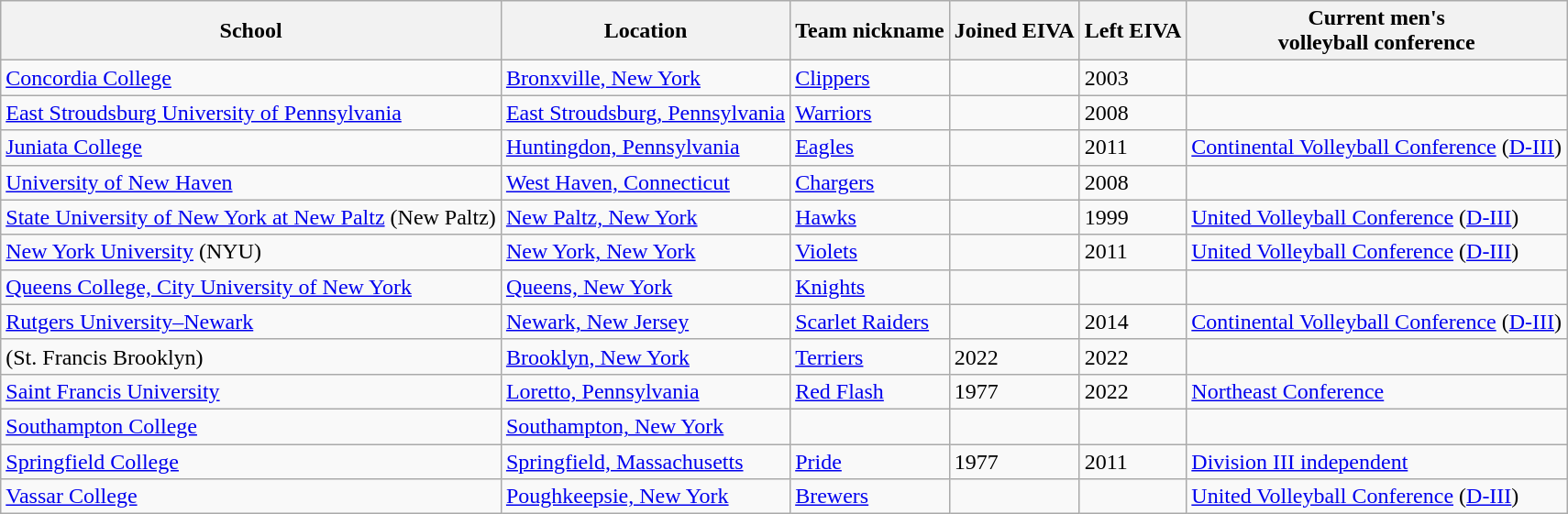<table class="wikitable">
<tr>
<th>School</th>
<th>Location</th>
<th>Team nickname</th>
<th>Joined EIVA</th>
<th>Left EIVA</th>
<th>Current men's<br>volleyball conference</th>
</tr>
<tr>
<td><a href='#'>Concordia College</a></td>
<td><a href='#'>Bronxville, New York</a></td>
<td><a href='#'>Clippers</a></td>
<td></td>
<td>2003</td>
<td></td>
</tr>
<tr>
<td><a href='#'>East Stroudsburg University of Pennsylvania</a></td>
<td><a href='#'>East Stroudsburg, Pennsylvania</a></td>
<td><a href='#'>Warriors</a></td>
<td></td>
<td>2008</td>
<td></td>
</tr>
<tr>
<td><a href='#'>Juniata College</a></td>
<td><a href='#'>Huntingdon, Pennsylvania</a></td>
<td><a href='#'>Eagles</a></td>
<td></td>
<td>2011</td>
<td><a href='#'>Continental Volleyball Conference</a> (<a href='#'>D-III</a>)</td>
</tr>
<tr>
<td><a href='#'>University of New Haven</a></td>
<td><a href='#'>West Haven, Connecticut</a></td>
<td><a href='#'>Chargers</a></td>
<td></td>
<td>2008</td>
<td></td>
</tr>
<tr>
<td><a href='#'>State University of New York at New Paltz</a> (New Paltz)</td>
<td><a href='#'>New Paltz, New York</a></td>
<td><a href='#'>Hawks</a></td>
<td></td>
<td>1999</td>
<td><a href='#'>United Volleyball Conference</a> (<a href='#'>D-III</a>)</td>
</tr>
<tr>
<td><a href='#'>New York University</a> (NYU)</td>
<td><a href='#'>New York, New York</a></td>
<td><a href='#'>Violets</a></td>
<td></td>
<td>2011</td>
<td><a href='#'>United Volleyball Conference</a> (<a href='#'>D-III</a>)</td>
</tr>
<tr>
<td><a href='#'>Queens College, City University of New York</a></td>
<td><a href='#'>Queens, New York</a></td>
<td><a href='#'>Knights</a></td>
<td></td>
<td></td>
<td></td>
</tr>
<tr>
<td><a href='#'>Rutgers University–Newark</a></td>
<td><a href='#'>Newark, New Jersey</a></td>
<td><a href='#'>Scarlet Raiders</a></td>
<td></td>
<td>2014</td>
<td><a href='#'>Continental Volleyball Conference</a> (<a href='#'>D-III</a>)</td>
</tr>
<tr>
<td> (St. Francis Brooklyn)</td>
<td><a href='#'>Brooklyn, New York</a></td>
<td><a href='#'>Terriers</a></td>
<td>2022</td>
<td>2022</td>
<td></td>
</tr>
<tr>
<td><a href='#'>Saint Francis University</a></td>
<td><a href='#'>Loretto, Pennsylvania</a></td>
<td><a href='#'>Red Flash</a></td>
<td>1977</td>
<td>2022</td>
<td><a href='#'>Northeast Conference</a><br></td>
</tr>
<tr>
<td><a href='#'>Southampton College</a></td>
<td><a href='#'>Southampton, New York</a></td>
<td></td>
<td></td>
<td></td>
<td></td>
</tr>
<tr>
<td><a href='#'>Springfield College</a></td>
<td><a href='#'>Springfield, Massachusetts</a></td>
<td><a href='#'>Pride</a></td>
<td>1977</td>
<td>2011</td>
<td><a href='#'>Division III independent</a></td>
</tr>
<tr>
<td><a href='#'>Vassar College</a></td>
<td><a href='#'>Poughkeepsie, New York</a></td>
<td><a href='#'>Brewers</a></td>
<td></td>
<td></td>
<td><a href='#'>United Volleyball Conference</a> (<a href='#'>D-III</a>)</td>
</tr>
</table>
